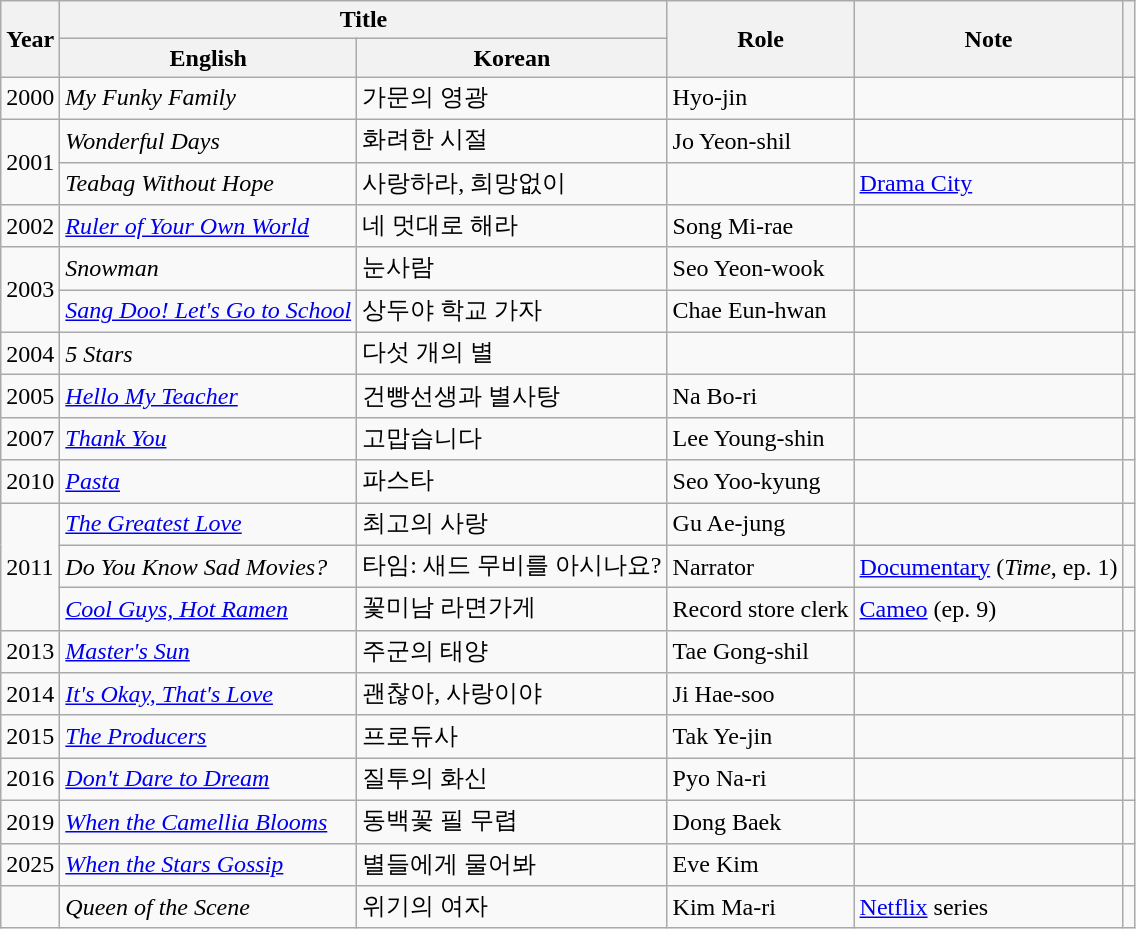<table class="wikitable sortable plainrowheaders">
<tr>
<th rowspan="2" scope="col">Year</th>
<th colspan="2" scope="col">Title</th>
<th rowspan="2" scope="col">Role</th>
<th rowspan="2" scope="col" class="unsortable">Note</th>
<th rowspan="2" scope="col" class="unsortable"></th>
</tr>
<tr>
<th>English</th>
<th>Korean</th>
</tr>
<tr>
<td>2000</td>
<td><em>My Funky Family</em></td>
<td>가문의 영광</td>
<td>Hyo-jin</td>
<td></td>
<td></td>
</tr>
<tr>
<td rowspan="2">2001</td>
<td><em>Wonderful Days</em></td>
<td>화려한 시절</td>
<td>Jo Yeon-shil</td>
<td></td>
<td></td>
</tr>
<tr>
<td><em>Teabag Without Hope</em></td>
<td>사랑하라, 희망없이</td>
<td></td>
<td><a href='#'>Drama City</a></td>
<td></td>
</tr>
<tr>
<td>2002</td>
<td><em><a href='#'>Ruler of Your Own World</a></em></td>
<td>네 멋대로 해라</td>
<td>Song Mi-rae</td>
<td></td>
<td></td>
</tr>
<tr>
<td rowspan="2">2003</td>
<td><em>Snowman</em></td>
<td>눈사람</td>
<td>Seo Yeon-wook</td>
<td></td>
<td></td>
</tr>
<tr>
<td><em><a href='#'>Sang Doo! Let's Go to School</a></em></td>
<td>상두야 학교 가자</td>
<td>Chae Eun-hwan</td>
<td></td>
<td></td>
</tr>
<tr>
<td>2004</td>
<td><em>5 Stars</em></td>
<td>다섯 개의 별</td>
<td></td>
<td></td>
<td></td>
</tr>
<tr>
<td>2005</td>
<td><em><a href='#'>Hello My Teacher</a></em></td>
<td>건빵선생과 별사탕</td>
<td>Na Bo-ri</td>
<td></td>
<td></td>
</tr>
<tr>
<td>2007</td>
<td><em><a href='#'>Thank You</a></em></td>
<td>고맙습니다</td>
<td>Lee Young-shin</td>
<td></td>
<td></td>
</tr>
<tr>
<td>2010</td>
<td><em><a href='#'>Pasta</a></em></td>
<td>파스타</td>
<td>Seo Yoo-kyung</td>
<td></td>
<td></td>
</tr>
<tr>
<td rowspan="3">2011</td>
<td><em><a href='#'>The Greatest Love</a></em></td>
<td>최고의 사랑</td>
<td>Gu Ae-jung</td>
<td></td>
<td></td>
</tr>
<tr>
<td><em>Do You Know Sad Movies?</em></td>
<td>타임: 새드 무비를 아시나요?</td>
<td>Narrator</td>
<td><a href='#'>Documentary</a> (<em>Time</em>, ep. 1)</td>
<td></td>
</tr>
<tr>
<td><em><a href='#'>Cool Guys, Hot Ramen</a></em></td>
<td>꽃미남 라면가게</td>
<td>Record store clerk</td>
<td><a href='#'>Cameo</a> (ep. 9)</td>
<td></td>
</tr>
<tr>
<td>2013</td>
<td><em><a href='#'>Master's Sun</a></em></td>
<td>주군의 태양</td>
<td>Tae Gong-shil</td>
<td></td>
<td></td>
</tr>
<tr>
<td>2014</td>
<td><em><a href='#'>It's Okay, That's Love</a></em></td>
<td>괜찮아, 사랑이야</td>
<td>Ji Hae-soo</td>
<td></td>
<td></td>
</tr>
<tr>
<td>2015</td>
<td><em><a href='#'>The Producers</a></em></td>
<td>프로듀사</td>
<td>Tak Ye-jin</td>
<td></td>
<td></td>
</tr>
<tr>
<td>2016</td>
<td><em><a href='#'>Don't Dare to Dream</a></em></td>
<td>질투의 화신</td>
<td>Pyo Na-ri</td>
<td></td>
<td></td>
</tr>
<tr>
<td>2019</td>
<td><em><a href='#'>When the Camellia Blooms</a></em></td>
<td>동백꽃 필 무렵</td>
<td>Dong Baek</td>
<td></td>
<td></td>
</tr>
<tr>
<td>2025</td>
<td><em><a href='#'>When the Stars Gossip</a></em></td>
<td>별들에게 물어봐</td>
<td>Eve Kim</td>
<td></td>
<td></td>
</tr>
<tr>
<td></td>
<td><em>Queen of the Scene</em></td>
<td>위기의 여자</td>
<td>Kim Ma-ri</td>
<td><a href='#'>Netflix</a> series</td>
<td></td>
</tr>
</table>
